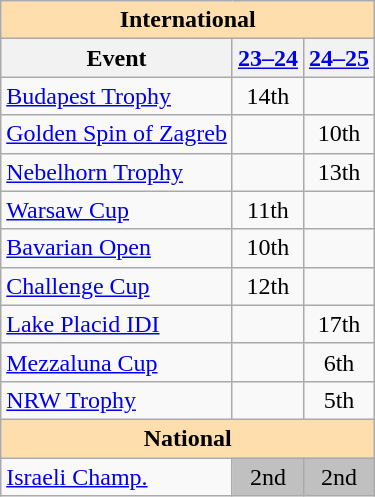<table class="wikitable" style="text-align:center">
<tr>
<th style="background-color: #ffdead; " colspan=3 align=center>International</th>
</tr>
<tr>
<th>Event</th>
<th><a href='#'>23–24</a></th>
<th><a href='#'>24–25</a></th>
</tr>
<tr>
<td align=left> <a href='#'>Budapest Trophy</a></td>
<td>14th</td>
<td></td>
</tr>
<tr>
<td align=left> <a href='#'>Golden Spin of Zagreb</a></td>
<td></td>
<td>10th</td>
</tr>
<tr>
<td align=left> <a href='#'>Nebelhorn Trophy</a></td>
<td></td>
<td>13th</td>
</tr>
<tr>
<td align=left> <a href='#'>Warsaw Cup</a></td>
<td>11th</td>
<td></td>
</tr>
<tr>
<td align=left><a href='#'>Bavarian Open</a></td>
<td>10th</td>
<td></td>
</tr>
<tr>
<td align=left><a href='#'>Challenge Cup</a></td>
<td>12th</td>
<td></td>
</tr>
<tr>
<td align=left><a href='#'>Lake Placid IDI</a></td>
<td></td>
<td>17th</td>
</tr>
<tr>
<td align=left><a href='#'>Mezzaluna Cup</a></td>
<td></td>
<td>6th</td>
</tr>
<tr>
<td align=left><a href='#'>NRW Trophy</a></td>
<td></td>
<td>5th</td>
</tr>
<tr>
<th style="background-color: #ffdead; " colspan=3 align=center>National</th>
</tr>
<tr>
<td align=left><a href='#'>Israeli Champ.</a></td>
<td bgcolor=silver>2nd</td>
<td bgcolor=silver>2nd</td>
</tr>
</table>
